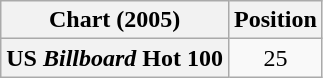<table class="wikitable sortable plainrowheaders" style="text-align:center">
<tr>
<th scope="col">Chart (2005)</th>
<th scope="col">Position</th>
</tr>
<tr>
<th scope="row">US <em>Billboard</em> Hot 100</th>
<td>25</td>
</tr>
</table>
